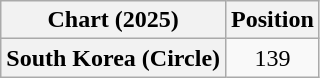<table class="wikitable plainrowheaders" style="text-align:center">
<tr>
<th scope="col">Chart (2025)</th>
<th scope="col">Position</th>
</tr>
<tr>
<th scope="row">South Korea (Circle)</th>
<td>139</td>
</tr>
</table>
